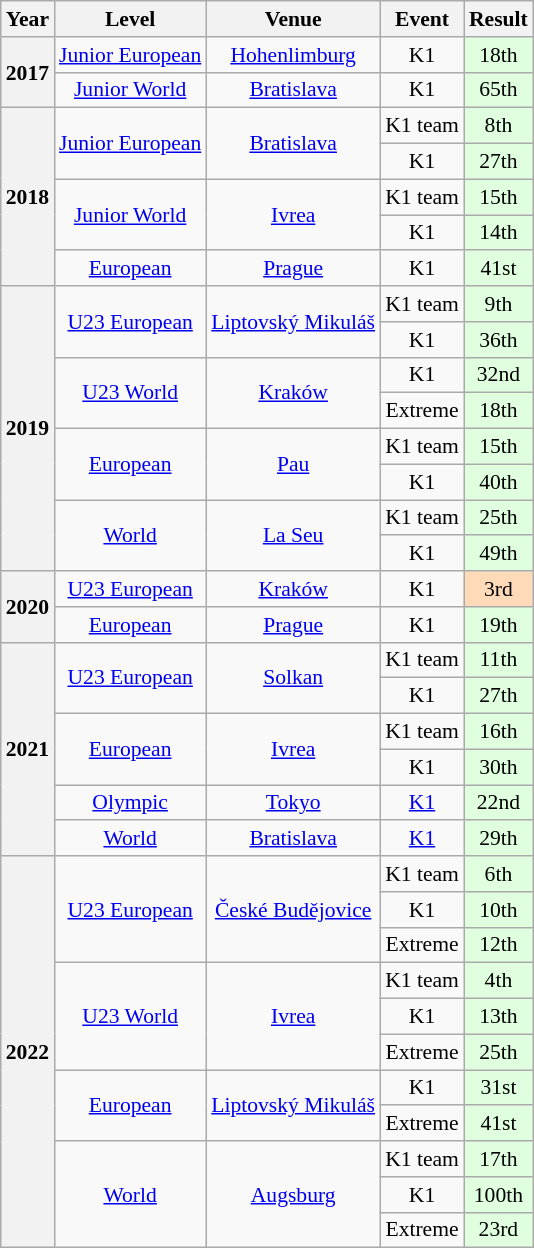<table class="wikitable" style="font-size: 90%; text-align: center">
<tr>
<th>Year</th>
<th>Level</th>
<th>Venue</th>
<th>Event</th>
<th>Result</th>
</tr>
<tr>
<th rowspan=2>2017</th>
<td rowspan=1><a href='#'>Junior European</a></td>
<td rowspan=1> <a href='#'>Hohenlimburg</a></td>
<td>K1</td>
<td style="background:#DFFFDF;">18th</td>
</tr>
<tr>
<td rowspan=1><a href='#'>Junior World</a></td>
<td rowspan=1> <a href='#'>Bratislava</a></td>
<td>K1</td>
<td style="background:#DFFFDF;">65th</td>
</tr>
<tr>
<th rowspan=5>2018</th>
<td rowspan=2><a href='#'>Junior European</a></td>
<td rowspan=2> <a href='#'>Bratislava</a></td>
<td>K1 team</td>
<td style="background:#DFFFDF;">8th</td>
</tr>
<tr>
<td>K1</td>
<td style="background:#DFFFDF;">27th</td>
</tr>
<tr>
<td rowspan=2><a href='#'>Junior World</a></td>
<td rowspan=2> <a href='#'>Ivrea</a></td>
<td>K1 team</td>
<td style="background:#DFFFDF;">15th</td>
</tr>
<tr>
<td>K1</td>
<td style="background:#DFFFDF;">14th</td>
</tr>
<tr>
<td rowspan=1><a href='#'>European</a></td>
<td rowspan=1> <a href='#'>Prague</a></td>
<td>K1</td>
<td style="background:#DFFFDF;">41st</td>
</tr>
<tr>
<th rowspan=8>2019</th>
<td rowspan=2><a href='#'>U23 European</a></td>
<td rowspan=2> <a href='#'>Liptovský Mikuláš</a></td>
<td>K1 team</td>
<td style="background:#DFFFDF;">9th</td>
</tr>
<tr>
<td>K1</td>
<td style="background:#DFFFDF;">36th</td>
</tr>
<tr>
<td rowspan=2><a href='#'>U23 World</a></td>
<td rowspan=2> <a href='#'>Kraków</a></td>
<td>K1</td>
<td style="background:#DFFFDF;">32nd</td>
</tr>
<tr>
<td>Extreme</td>
<td style="background:#DFFFDF;">18th</td>
</tr>
<tr>
<td rowspan=2><a href='#'>European</a></td>
<td rowspan=2> <a href='#'>Pau</a></td>
<td>K1 team</td>
<td style="background:#DFFFDF;">15th</td>
</tr>
<tr>
<td>K1</td>
<td style="background:#DFFFDF;">40th</td>
</tr>
<tr>
<td rowspan=2><a href='#'>World</a></td>
<td rowspan=2> <a href='#'>La Seu</a></td>
<td>K1 team</td>
<td style="background:#DFFFDF;">25th</td>
</tr>
<tr>
<td>K1</td>
<td style="background:#DFFFDF;">49th</td>
</tr>
<tr>
<th rowspan=2>2020</th>
<td rowspan=1><a href='#'>U23 European</a></td>
<td rowspan=1> <a href='#'>Kraków</a></td>
<td>K1</td>
<td style="background:#FFDAB9;">3rd</td>
</tr>
<tr>
<td rowspan=1><a href='#'>European</a></td>
<td rowspan=1> <a href='#'>Prague</a></td>
<td>K1</td>
<td style="background:#DFFFDF;">19th</td>
</tr>
<tr>
<th rowspan=6>2021</th>
<td rowspan=2><a href='#'>U23 European</a></td>
<td rowspan=2> <a href='#'>Solkan</a></td>
<td>K1 team</td>
<td style="background:#DFFFDF;">11th</td>
</tr>
<tr>
<td>K1</td>
<td style="background:#DFFFDF;">27th</td>
</tr>
<tr>
<td rowspan=2><a href='#'>European</a></td>
<td rowspan=2> <a href='#'>Ivrea</a></td>
<td>K1 team</td>
<td style="background:#DFFFDF;">16th</td>
</tr>
<tr>
<td>K1</td>
<td style="background:#DFFFDF;">30th</td>
</tr>
<tr>
<td rowspan=1><a href='#'>Olympic</a></td>
<td rowspan=1> <a href='#'>Tokyo</a></td>
<td><a href='#'>K1</a></td>
<td style="background:#DFFFDF;">22nd</td>
</tr>
<tr>
<td rowspan=1><a href='#'>World</a></td>
<td rowspan=1> <a href='#'>Bratislava</a></td>
<td><a href='#'>K1</a></td>
<td style="background:#DFFFDF;">29th</td>
</tr>
<tr>
<th rowspan=11>2022</th>
<td rowspan=3><a href='#'>U23 European</a></td>
<td rowspan=3> <a href='#'>České Budějovice</a></td>
<td>K1 team</td>
<td style="background:#DFFFDF;">6th</td>
</tr>
<tr>
<td>K1</td>
<td style="background:#DFFFDF;">10th</td>
</tr>
<tr>
<td>Extreme</td>
<td style="background:#DFFFDF;">12th</td>
</tr>
<tr>
<td rowspan=3><a href='#'>U23 World</a></td>
<td rowspan=3> <a href='#'>Ivrea</a></td>
<td>K1 team</td>
<td style="background:#DFFFDF;">4th</td>
</tr>
<tr>
<td>K1</td>
<td style="background:#DFFFDF;">13th</td>
</tr>
<tr>
<td>Extreme</td>
<td style="background:#DFFFDF;">25th</td>
</tr>
<tr>
<td rowspan=2><a href='#'>European</a></td>
<td rowspan=2> <a href='#'>Liptovský Mikuláš</a></td>
<td>K1</td>
<td style="background:#DFFFDF;">31st</td>
</tr>
<tr>
<td>Extreme</td>
<td style="background:#DFFFDF;">41st</td>
</tr>
<tr>
<td rowspan=3><a href='#'>World</a></td>
<td rowspan=3> <a href='#'>Augsburg</a></td>
<td>K1 team</td>
<td style="background:#DFFFDF;">17th</td>
</tr>
<tr>
<td>K1</td>
<td style="background:#DFFFDF;">100th</td>
</tr>
<tr>
<td>Extreme</td>
<td style="background:#DFFFDF;">23rd</td>
</tr>
</table>
